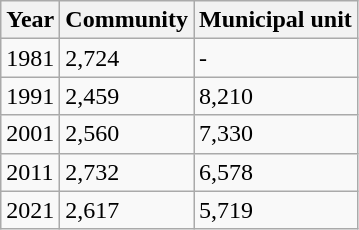<table class="wikitable">
<tr>
<th>Year</th>
<th>Community</th>
<th>Municipal unit</th>
</tr>
<tr>
<td>1981</td>
<td>2,724</td>
<td>-</td>
</tr>
<tr>
<td>1991</td>
<td>2,459</td>
<td>8,210</td>
</tr>
<tr>
<td>2001</td>
<td>2,560</td>
<td>7,330</td>
</tr>
<tr>
<td>2011</td>
<td>2,732</td>
<td>6,578</td>
</tr>
<tr>
<td>2021</td>
<td>2,617</td>
<td>5,719</td>
</tr>
</table>
